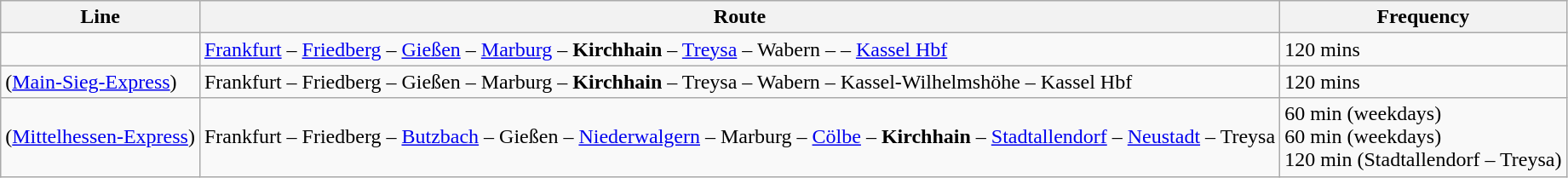<table class="wikitable">
<tr class="hintergrundfarbe5">
<th>Line</th>
<th>Route</th>
<th>Frequency</th>
</tr>
<tr>
<td></td>
<td><a href='#'>Frankfurt</a> – <a href='#'>Friedberg</a> – <a href='#'>Gießen</a> – <a href='#'>Marburg</a> – <strong>Kirchhain</strong> – <a href='#'>Treysa</a> – Wabern –  – <a href='#'>Kassel Hbf</a></td>
<td>120 mins</td>
</tr>
<tr>
<td> (<a href='#'>Main-Sieg-Express</a>)</td>
<td>Frankfurt – Friedberg – Gießen – Marburg – <strong>Kirchhain</strong> – Treysa – Wabern – Kassel-Wilhelmshöhe – Kassel Hbf</td>
<td>120 mins</td>
</tr>
<tr>
<td> (<a href='#'>Mittelhessen-Express</a>)</td>
<td>Frankfurt – Friedberg – <a href='#'>Butzbach</a> – Gießen – <a href='#'>Niederwalgern</a> – Marburg – <a href='#'>Cölbe</a> – <strong>Kirchhain</strong> – <a href='#'>Stadtallendorf</a> – <a href='#'>Neustadt</a> – Treysa</td>
<td>60 min (weekdays)<br>60 min (weekdays)<br>120 min (Stadtallendorf – Treysa)</td>
</tr>
</table>
